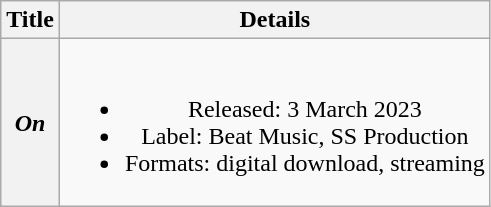<table class="wikitable plainrowheaders" style="text-align:center">
<tr>
<th scope="col">Title</th>
<th scope="col">Details</th>
</tr>
<tr>
<th scope="row"><em>On</em></th>
<td><br><ul><li>Released: 3 March 2023</li><li>Label: Beat Music, SS Production</li><li>Formats: digital download, streaming</li></ul></td>
</tr>
</table>
